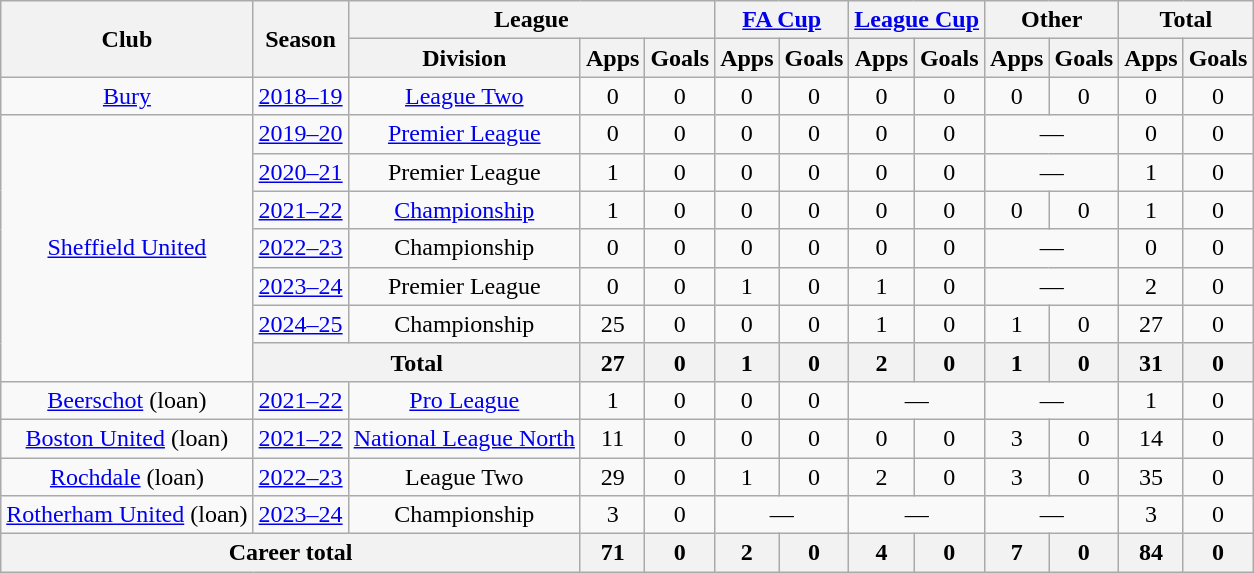<table class="wikitable" style="text-align:center">
<tr>
<th rowspan="2">Club</th>
<th rowspan="2">Season</th>
<th colspan="3">League</th>
<th colspan="2"><a href='#'>FA Cup</a></th>
<th colspan="2"><a href='#'>League Cup</a></th>
<th colspan="2">Other</th>
<th colspan="2">Total</th>
</tr>
<tr>
<th>Division</th>
<th>Apps</th>
<th>Goals</th>
<th>Apps</th>
<th>Goals</th>
<th>Apps</th>
<th>Goals</th>
<th>Apps</th>
<th>Goals</th>
<th>Apps</th>
<th>Goals</th>
</tr>
<tr>
<td><a href='#'>Bury</a></td>
<td><a href='#'>2018–19</a></td>
<td><a href='#'>League Two</a></td>
<td>0</td>
<td>0</td>
<td>0</td>
<td>0</td>
<td>0</td>
<td>0</td>
<td>0</td>
<td>0</td>
<td>0</td>
<td>0</td>
</tr>
<tr>
<td rowspan="7"><a href='#'>Sheffield United</a></td>
<td><a href='#'>2019–20</a></td>
<td><a href='#'>Premier League</a></td>
<td>0</td>
<td>0</td>
<td>0</td>
<td>0</td>
<td>0</td>
<td>0</td>
<td colspan="2">—</td>
<td>0</td>
<td>0</td>
</tr>
<tr>
<td><a href='#'>2020–21</a></td>
<td>Premier League</td>
<td>1</td>
<td>0</td>
<td>0</td>
<td>0</td>
<td>0</td>
<td>0</td>
<td colspan="2">—</td>
<td>1</td>
<td>0</td>
</tr>
<tr>
<td><a href='#'>2021–22</a></td>
<td><a href='#'>Championship</a></td>
<td>1</td>
<td>0</td>
<td>0</td>
<td>0</td>
<td>0</td>
<td>0</td>
<td>0</td>
<td>0</td>
<td>1</td>
<td>0</td>
</tr>
<tr>
<td><a href='#'>2022–23</a></td>
<td>Championship</td>
<td>0</td>
<td>0</td>
<td>0</td>
<td>0</td>
<td>0</td>
<td>0</td>
<td colspan="2">—</td>
<td>0</td>
<td>0</td>
</tr>
<tr>
<td><a href='#'>2023–24</a></td>
<td>Premier League</td>
<td>0</td>
<td>0</td>
<td>1</td>
<td>0</td>
<td>1</td>
<td>0</td>
<td colspan="2">—</td>
<td>2</td>
<td>0</td>
</tr>
<tr>
<td><a href='#'>2024–25</a></td>
<td>Championship</td>
<td>25</td>
<td>0</td>
<td>0</td>
<td>0</td>
<td>1</td>
<td>0</td>
<td>1</td>
<td>0</td>
<td>27</td>
<td>0</td>
</tr>
<tr>
<th colspan="2">Total</th>
<th>27</th>
<th>0</th>
<th>1</th>
<th>0</th>
<th>2</th>
<th>0</th>
<th>1</th>
<th>0</th>
<th>31</th>
<th>0</th>
</tr>
<tr>
<td><a href='#'>Beerschot</a> (loan)</td>
<td><a href='#'>2021–22</a></td>
<td><a href='#'>Pro League</a></td>
<td>1</td>
<td>0</td>
<td>0</td>
<td>0</td>
<td colspan="2">—</td>
<td colspan="2">—</td>
<td>1</td>
<td>0</td>
</tr>
<tr>
<td><a href='#'>Boston United</a> (loan)</td>
<td><a href='#'>2021–22</a></td>
<td><a href='#'>National League North</a></td>
<td>11</td>
<td>0</td>
<td>0</td>
<td>0</td>
<td>0</td>
<td>0</td>
<td>3</td>
<td>0</td>
<td>14</td>
<td>0</td>
</tr>
<tr>
<td><a href='#'>Rochdale</a> (loan)</td>
<td><a href='#'>2022–23</a></td>
<td>League Two</td>
<td>29</td>
<td>0</td>
<td>1</td>
<td>0</td>
<td>2</td>
<td>0</td>
<td>3</td>
<td>0</td>
<td>35</td>
<td>0</td>
</tr>
<tr>
<td><a href='#'>Rotherham United</a> (loan)</td>
<td><a href='#'>2023–24</a></td>
<td>Championship</td>
<td>3</td>
<td>0</td>
<td colspan=2>—</td>
<td colspan=2>—</td>
<td colspan=2>—</td>
<td>3</td>
<td>0</td>
</tr>
<tr>
<th colspan="3">Career total</th>
<th>71</th>
<th>0</th>
<th>2</th>
<th>0</th>
<th>4</th>
<th>0</th>
<th>7</th>
<th>0</th>
<th>84</th>
<th>0</th>
</tr>
</table>
